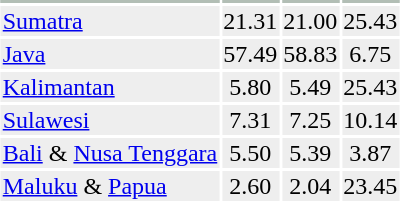<table class="toccolours sortable" style="margin:1em auto; padding:0.5em;">
<tr bgcolor="#B2BEB5">
<th style="background:#B2BEB5; color:black"></th>
<th style="background:#B2BEB5; color:black"></th>
<th style="background:#B2BEB5; color:black"></th>
<th style="background:#B2BEB5; color:black"></th>
</tr>
<tr align=center style="background:#eeeeee;">
<td align=left><a href='#'>Sumatra</a></td>
<td align=center>21.31</td>
<td align=center>21.00</td>
<td align=center>25.43</td>
</tr>
<tr align=center style="background:#eeeeee;">
<td align=left><a href='#'>Java</a></td>
<td align=center>57.49</td>
<td align=center>58.83</td>
<td align=center>6.75</td>
</tr>
<tr align=center style="background:#eeeeee;">
<td align=left><a href='#'>Kalimantan</a></td>
<td align=center>5.80</td>
<td align=center>5.49</td>
<td align=center>25.43</td>
</tr>
<tr align=center style="background:#eeeeee;">
<td align=left><a href='#'>Sulawesi</a></td>
<td align=center>7.31</td>
<td align=center>7.25</td>
<td align=center>10.14</td>
</tr>
<tr align=center style="background:#eeeeee;">
<td align=left><a href='#'>Bali</a> & <a href='#'>Nusa Tenggara</a></td>
<td align=center>5.50</td>
<td align=center>5.39</td>
<td align=center>3.87</td>
</tr>
<tr align=center style="background:#eeeeee;">
<td align=left><a href='#'>Maluku</a> & <a href='#'>Papua</a></td>
<td align=center>2.60</td>
<td align=center>2.04</td>
<td align=center>23.45</td>
</tr>
</table>
